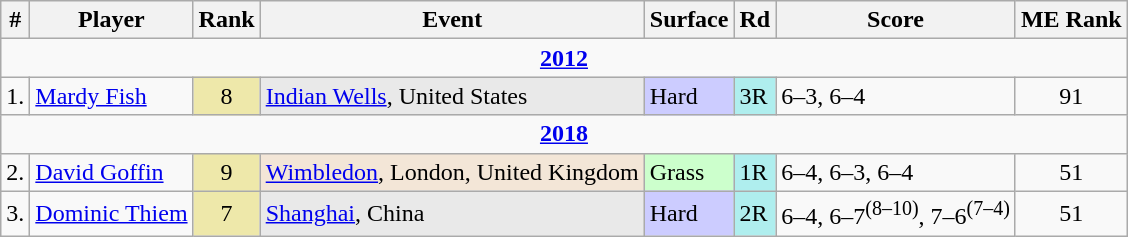<table class="wikitable sortable">
<tr>
<th>#</th>
<th>Player</th>
<th>Rank</th>
<th>Event</th>
<th>Surface</th>
<th>Rd</th>
<th class=unsortable>Score</th>
<th>ME Rank</th>
</tr>
<tr>
<td colspan=8 style=text-align:center><strong><a href='#'>2012</a></strong></td>
</tr>
<tr>
<td>1.</td>
<td> <a href='#'>Mardy Fish</a></td>
<td align=center style=background:#eee8aa>8</td>
<td bgcolor=e9e9e9><a href='#'>Indian Wells</a>, United States</td>
<td bgcolor=ccccff>Hard</td>
<td bgcolor=afeeee>3R</td>
<td>6–3, 6–4</td>
<td align=center>91</td>
</tr>
<tr>
<td colspan=8 style=text-align:center><strong><a href='#'>2018</a></strong></td>
</tr>
<tr>
<td>2.</td>
<td> <a href='#'>David Goffin</a></td>
<td align=center style=background:#eee8aa>9</td>
<td bgcolor=f3e6d7><a href='#'>Wimbledon</a>, London, United Kingdom</td>
<td bgcolor=ccffcc>Grass</td>
<td bgcolor=afeeee>1R</td>
<td>6–4, 6–3, 6–4</td>
<td align=center>51</td>
</tr>
<tr>
<td>3.</td>
<td> <a href='#'>Dominic Thiem</a></td>
<td align=center style=background:#eee8aa>7</td>
<td bgcolor=e9e9e9><a href='#'>Shanghai</a>, China</td>
<td bgcolor=ccccff>Hard</td>
<td bgcolor=afeeee>2R</td>
<td>6–4, 6–7<sup>(8–10)</sup>, 7–6<sup>(7–4)</sup></td>
<td align=center>51</td>
</tr>
</table>
